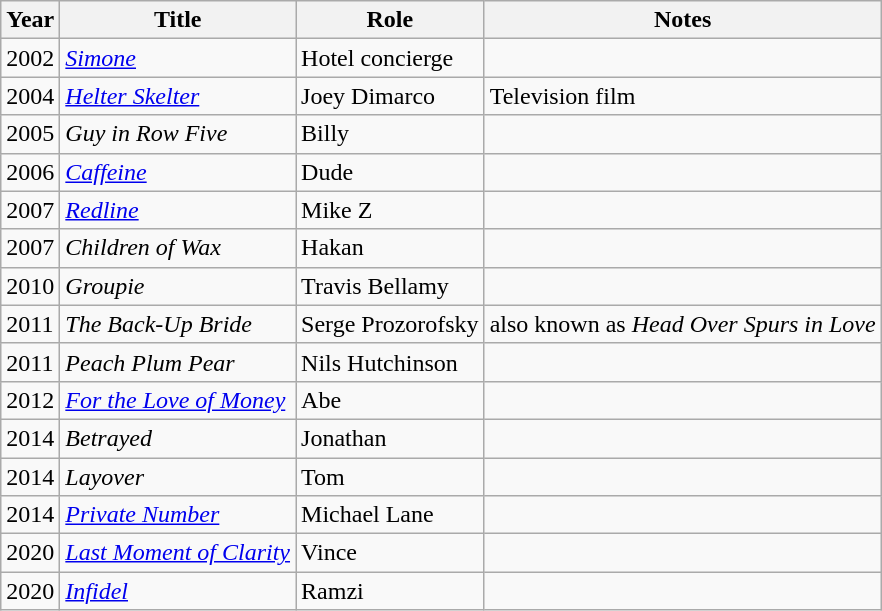<table class="wikitable sortable">
<tr>
<th>Year</th>
<th>Title</th>
<th>Role</th>
<th class="unsortable">Notes</th>
</tr>
<tr>
<td>2002</td>
<td><em><a href='#'>Simone</a></em></td>
<td>Hotel concierge</td>
<td></td>
</tr>
<tr>
<td>2004</td>
<td><em><a href='#'>Helter Skelter</a></em></td>
<td>Joey Dimarco</td>
<td>Television film</td>
</tr>
<tr>
<td>2005</td>
<td><em>Guy in Row Five</em></td>
<td>Billy</td>
<td></td>
</tr>
<tr>
<td>2006</td>
<td><em><a href='#'>Caffeine</a></em></td>
<td>Dude</td>
<td></td>
</tr>
<tr>
<td>2007</td>
<td><em><a href='#'>Redline</a></em></td>
<td>Mike Z</td>
<td></td>
</tr>
<tr>
<td>2007</td>
<td><em>Children of Wax</em></td>
<td>Hakan</td>
<td></td>
</tr>
<tr>
<td>2010</td>
<td><em>Groupie</em></td>
<td>Travis Bellamy</td>
<td></td>
</tr>
<tr>
<td>2011</td>
<td><em>The Back-Up Bride</em></td>
<td>Serge Prozorofsky</td>
<td>also known as <em>Head Over Spurs in Love</em></td>
</tr>
<tr>
<td>2011</td>
<td><em>Peach Plum Pear</em></td>
<td>Nils Hutchinson</td>
<td></td>
</tr>
<tr>
<td>2012</td>
<td><em><a href='#'>For the Love of Money</a></em></td>
<td>Abe</td>
<td></td>
</tr>
<tr>
<td>2014</td>
<td><em>Betrayed</em></td>
<td>Jonathan</td>
<td></td>
</tr>
<tr>
<td>2014</td>
<td><em>Layover</em></td>
<td>Tom</td>
<td></td>
</tr>
<tr>
<td>2014</td>
<td><em><a href='#'>Private Number</a></em></td>
<td>Michael Lane</td>
<td></td>
</tr>
<tr>
<td>2020</td>
<td><em><a href='#'>Last Moment of Clarity</a></em></td>
<td>Vince</td>
<td></td>
</tr>
<tr>
<td>2020</td>
<td><em><a href='#'>Infidel</a></em></td>
<td>Ramzi</td>
<td></td>
</tr>
</table>
